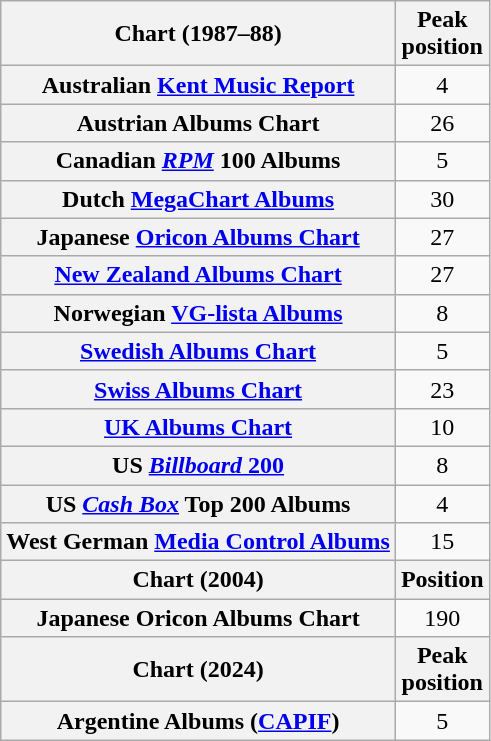<table class="wikitable sortable plainrowheaders" style="text-align:center;">
<tr>
<th scope="col">Chart (1987–88)</th>
<th scope="col">Peak<br>position</th>
</tr>
<tr>
<th scope="row">Australian <a href='#'>Kent Music Report</a></th>
<td>4</td>
</tr>
<tr>
<th scope="row">Austrian Albums Chart</th>
<td>26</td>
</tr>
<tr>
<th scope="row">Canadian <em><a href='#'>RPM</a></em> 100 Albums</th>
<td>5</td>
</tr>
<tr>
<th scope="row">Dutch <a href='#'>MegaChart Albums</a></th>
<td>30</td>
</tr>
<tr>
<th scope="row">Japanese <a href='#'>Oricon Albums Chart</a></th>
<td>27</td>
</tr>
<tr>
<th scope="row"><a href='#'>New Zealand Albums Chart</a></th>
<td>27</td>
</tr>
<tr>
<th scope="row">Norwegian <a href='#'>VG-lista Albums</a></th>
<td>8</td>
</tr>
<tr>
<th scope="row"><a href='#'>Swedish Albums Chart</a></th>
<td>5</td>
</tr>
<tr>
<th scope="row"><a href='#'>Swiss Albums Chart</a></th>
<td>23</td>
</tr>
<tr>
<th scope="row"><a href='#'>UK Albums Chart</a></th>
<td>10</td>
</tr>
<tr>
<th scope="row">US <a href='#'><em>Billboard</em> 200</a></th>
<td>8</td>
</tr>
<tr>
<th scope="row">US <em><a href='#'>Cash Box</a></em> Top 200 Albums</th>
<td>4</td>
</tr>
<tr>
<th scope="row">West German <a href='#'>Media Control Albums</a></th>
<td>15</td>
</tr>
<tr>
<th scope="col">Chart (2004)</th>
<th scope="col">Position</th>
</tr>
<tr>
<th scope="row">Japanese Oricon Albums Chart</th>
<td>190</td>
</tr>
<tr>
<th scope="col">Chart (2024)</th>
<th scope="col">Peak<br>position</th>
</tr>
<tr>
<th scope="row">Argentine Albums (<a href='#'>CAPIF</a>)</th>
<td>5</td>
</tr>
</table>
